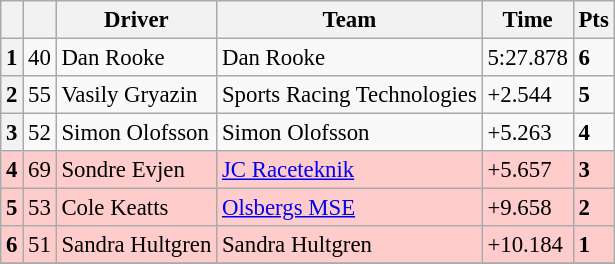<table class=wikitable style="font-size:95%">
<tr>
<th></th>
<th></th>
<th>Driver</th>
<th>Team</th>
<th>Time</th>
<th>Pts</th>
</tr>
<tr>
<th>1</th>
<td>40</td>
<td> Dan Rooke</td>
<td>Dan Rooke</td>
<td>5:27.878</td>
<td><strong>6</strong></td>
</tr>
<tr>
<th>2</th>
<td>55</td>
<td> Vasily Gryazin</td>
<td>Sports Racing Technologies</td>
<td>+2.544</td>
<td><strong>5</strong></td>
</tr>
<tr>
<th>3</th>
<td>52</td>
<td> Simon Olofsson</td>
<td>Simon Olofsson</td>
<td>+5.263</td>
<td><strong>4</strong></td>
</tr>
<tr>
<th style="background:#ffcccc;">4</th>
<td style="background:#ffcccc;">69</td>
<td style="background:#ffcccc;"> Sondre Evjen</td>
<td style="background:#ffcccc;"><a href='#'>JC Raceteknik</a></td>
<td style="background:#ffcccc;">+5.657</td>
<td style="background:#ffcccc;"><strong>3</strong></td>
</tr>
<tr>
<th style="background:#ffcccc;">5</th>
<td style="background:#ffcccc;">53</td>
<td style="background:#ffcccc;"> Cole Keatts</td>
<td style="background:#ffcccc;"><a href='#'>Olsbergs MSE</a></td>
<td style="background:#ffcccc;">+9.658</td>
<td style="background:#ffcccc;"><strong>2</strong></td>
</tr>
<tr>
<th style="background:#ffcccc;">6</th>
<td style="background:#ffcccc;">51</td>
<td style="background:#ffcccc;"> Sandra Hultgren</td>
<td style="background:#ffcccc;">Sandra Hultgren</td>
<td style="background:#ffcccc;">+10.184</td>
<td style="background:#ffcccc;"><strong>1</strong></td>
</tr>
<tr>
</tr>
</table>
